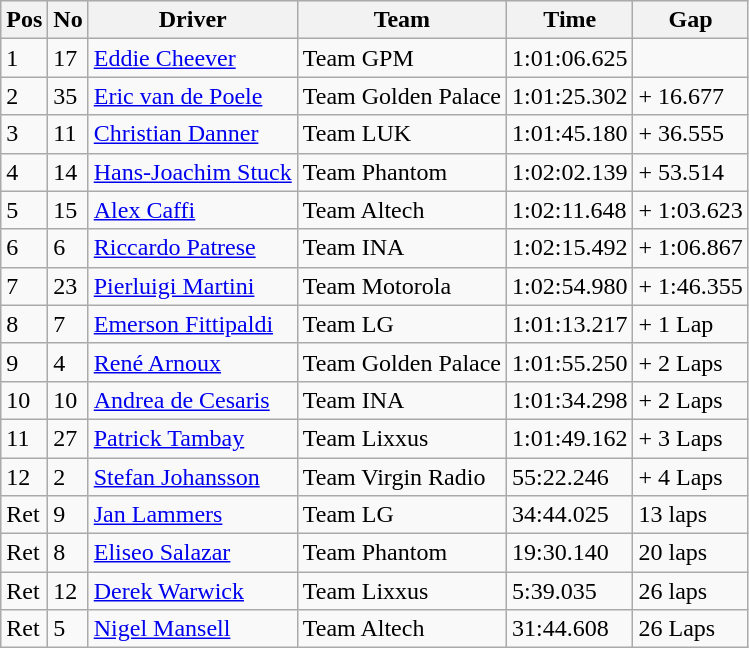<table class="wikitable">
<tr style="background:#efefef;">
<th>Pos</th>
<th>No</th>
<th>Driver</th>
<th>Team</th>
<th>Time</th>
<th>Gap</th>
</tr>
<tr>
<td>1</td>
<td>17</td>
<td> <a href='#'>Eddie Cheever</a></td>
<td>Team GPM</td>
<td>1:01:06.625</td>
<td></td>
</tr>
<tr>
<td>2</td>
<td>35</td>
<td> <a href='#'>Eric van de Poele</a></td>
<td>Team Golden Palace</td>
<td>1:01:25.302</td>
<td>+ 16.677</td>
</tr>
<tr>
<td>3</td>
<td>11</td>
<td> <a href='#'>Christian Danner</a></td>
<td>Team LUK</td>
<td>1:01:45.180</td>
<td>+ 36.555</td>
</tr>
<tr>
<td>4</td>
<td>14</td>
<td> <a href='#'>Hans-Joachim Stuck</a></td>
<td>Team Phantom</td>
<td>1:02:02.139</td>
<td>+ 53.514</td>
</tr>
<tr>
<td>5</td>
<td>15</td>
<td> <a href='#'>Alex Caffi</a></td>
<td>Team Altech</td>
<td>1:02:11.648</td>
<td>+ 1:03.623</td>
</tr>
<tr>
<td>6</td>
<td>6</td>
<td> <a href='#'>Riccardo Patrese</a></td>
<td>Team INA</td>
<td>1:02:15.492</td>
<td>+ 1:06.867</td>
</tr>
<tr>
<td>7</td>
<td>23</td>
<td> <a href='#'>Pierluigi Martini</a></td>
<td>Team Motorola</td>
<td>1:02:54.980</td>
<td>+ 1:46.355</td>
</tr>
<tr>
<td>8</td>
<td>7</td>
<td> <a href='#'>Emerson Fittipaldi</a></td>
<td>Team LG</td>
<td>1:01:13.217</td>
<td>+ 1 Lap</td>
</tr>
<tr>
<td>9</td>
<td>4</td>
<td> <a href='#'>René Arnoux</a></td>
<td>Team Golden Palace</td>
<td>1:01:55.250</td>
<td>+ 2 Laps</td>
</tr>
<tr>
<td>10</td>
<td>10</td>
<td> <a href='#'>Andrea de Cesaris</a></td>
<td>Team INA</td>
<td>1:01:34.298</td>
<td>+ 2 Laps</td>
</tr>
<tr>
<td>11</td>
<td>27</td>
<td> <a href='#'>Patrick Tambay</a></td>
<td>Team Lixxus</td>
<td>1:01:49.162</td>
<td>+ 3 Laps</td>
</tr>
<tr>
<td>12</td>
<td>2</td>
<td> <a href='#'>Stefan Johansson</a></td>
<td>Team Virgin Radio</td>
<td>55:22.246</td>
<td>+ 4 Laps</td>
</tr>
<tr>
<td>Ret</td>
<td>9</td>
<td> <a href='#'>Jan Lammers</a></td>
<td>Team LG</td>
<td>34:44.025</td>
<td>13 laps</td>
</tr>
<tr>
<td>Ret</td>
<td>8</td>
<td> <a href='#'>Eliseo Salazar</a></td>
<td>Team Phantom</td>
<td>19:30.140</td>
<td>20 laps</td>
</tr>
<tr>
<td>Ret</td>
<td>12</td>
<td> <a href='#'>Derek Warwick</a></td>
<td>Team Lixxus</td>
<td>5:39.035</td>
<td>26 laps</td>
</tr>
<tr>
<td>Ret</td>
<td>5</td>
<td> <a href='#'>Nigel Mansell</a></td>
<td>Team Altech</td>
<td>31:44.608</td>
<td>26 Laps</td>
</tr>
</table>
